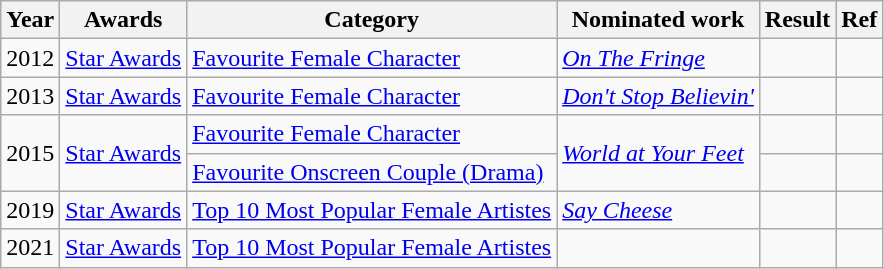<table class="wikitable sortable">
<tr>
<th>Year</th>
<th>Awards</th>
<th>Category</th>
<th>Nominated work</th>
<th>Result</th>
<th class="unsortable">Ref</th>
</tr>
<tr>
<td>2012</td>
<td><a href='#'>Star Awards</a></td>
<td><a href='#'>Favourite Female Character</a></td>
<td><em><a href='#'>On The Fringe</a>  </em></td>
<td></td>
<td></td>
</tr>
<tr>
<td>2013</td>
<td><a href='#'>Star Awards</a></td>
<td><a href='#'>Favourite Female Character</a></td>
<td><em><a href='#'>Don't Stop Believin'</a></em> </td>
<td></td>
<td></td>
</tr>
<tr>
<td rowspan="2">2015</td>
<td rowspan="2"><a href='#'>Star Awards</a></td>
<td><a href='#'>Favourite Female Character</a></td>
<td rowspan="2"><em><a href='#'>World at Your Feet</a></em> </td>
<td></td>
<td></td>
</tr>
<tr>
<td><a href='#'>Favourite Onscreen Couple (Drama)</a></td>
<td></td>
<td></td>
</tr>
<tr>
<td>2019</td>
<td><a href='#'>Star Awards</a></td>
<td><a href='#'>Top 10 Most Popular Female Artistes</a></td>
<td><em><a href='#'>Say Cheese</a></em> </td>
<td></td>
<td></td>
</tr>
<tr>
<td>2021</td>
<td><a href='#'>Star Awards</a></td>
<td><a href='#'>Top 10 Most Popular Female Artistes</a></td>
<td></td>
<td></td>
<td></td>
</tr>
</table>
